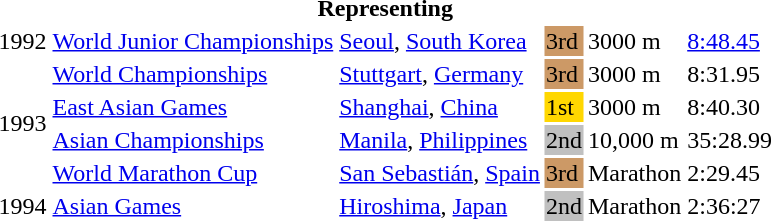<table>
<tr>
<th colspan="6">Representing </th>
</tr>
<tr>
<td>1992</td>
<td><a href='#'>World Junior Championships</a></td>
<td><a href='#'>Seoul</a>, <a href='#'>South Korea</a></td>
<td bgcolor="cc9966">3rd</td>
<td>3000 m</td>
<td><a href='#'>8:48.45</a></td>
</tr>
<tr>
<td rowspan=4>1993</td>
<td><a href='#'>World Championships</a></td>
<td><a href='#'>Stuttgart</a>, <a href='#'>Germany</a></td>
<td bgcolor="cc9966">3rd</td>
<td>3000 m</td>
<td>8:31.95</td>
</tr>
<tr>
<td><a href='#'>East Asian Games</a></td>
<td><a href='#'>Shanghai</a>, <a href='#'>China</a></td>
<td bgcolor="gold">1st</td>
<td>3000 m</td>
<td>8:40.30</td>
</tr>
<tr>
<td><a href='#'>Asian Championships</a></td>
<td><a href='#'>Manila</a>, <a href='#'>Philippines</a></td>
<td bgcolor="silver">2nd</td>
<td>10,000 m</td>
<td>35:28.99</td>
</tr>
<tr>
<td><a href='#'>World Marathon Cup</a></td>
<td><a href='#'>San Sebastián</a>, <a href='#'>Spain</a></td>
<td bgcolor="cc9966">3rd</td>
<td>Marathon</td>
<td>2:29.45</td>
</tr>
<tr>
<td>1994</td>
<td><a href='#'>Asian Games</a></td>
<td><a href='#'>Hiroshima</a>, <a href='#'>Japan</a></td>
<td bgcolor="silver">2nd</td>
<td>Marathon</td>
<td>2:36:27</td>
</tr>
</table>
